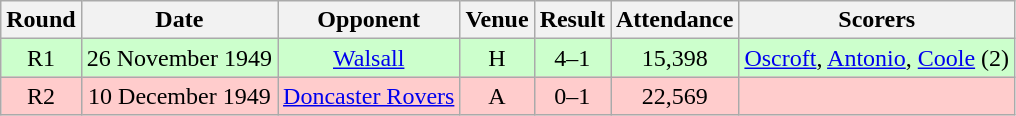<table class="wikitable" style="font-size:100%; text-align:center">
<tr>
<th>Round</th>
<th>Date</th>
<th>Opponent</th>
<th>Venue</th>
<th>Result</th>
<th>Attendance</th>
<th>Scorers</th>
</tr>
<tr style="background-color: #CCFFCC;">
<td>R1</td>
<td>26 November 1949</td>
<td><a href='#'>Walsall</a></td>
<td>H</td>
<td>4–1</td>
<td>15,398</td>
<td><a href='#'>Oscroft</a>, <a href='#'>Antonio</a>, <a href='#'>Coole</a> (2)</td>
</tr>
<tr style="background-color: #FFCCCC;">
<td>R2</td>
<td>10 December 1949</td>
<td><a href='#'>Doncaster Rovers</a></td>
<td>A</td>
<td>0–1</td>
<td>22,569</td>
<td></td>
</tr>
</table>
